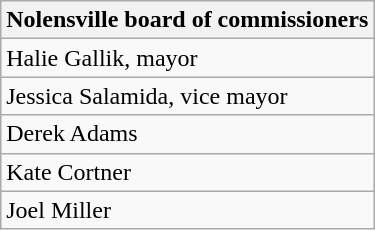<table class="wikitable">
<tr>
<th>Nolensville board of commissioners</th>
</tr>
<tr>
<td>Halie Gallik, mayor</td>
</tr>
<tr>
<td>Jessica Salamida, vice mayor</td>
</tr>
<tr>
<td>Derek Adams</td>
</tr>
<tr>
<td>Kate Cortner</td>
</tr>
<tr>
<td>Joel Miller</td>
</tr>
</table>
